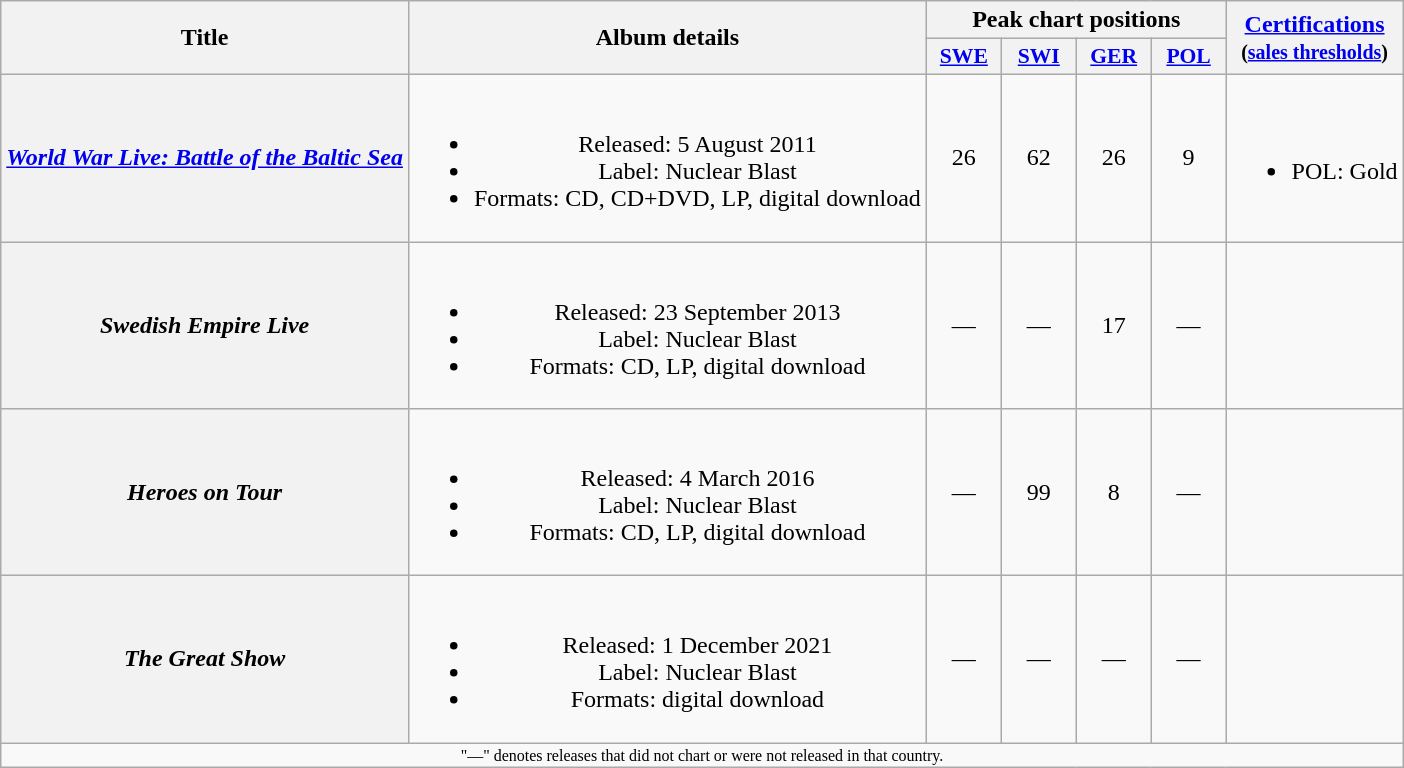<table class="wikitable plainrowheaders" style="text-align:center;">
<tr>
<th scope="col" rowspan="2">Title</th>
<th scope="col" rowspan="2">Album details</th>
<th scope="col" colspan="4">Peak chart positions</th>
<th scope="col" rowspan="2"><a href='#'>Certifications</a><br><small>(<a href='#'>sales thresholds</a>)</small></th>
</tr>
<tr>
<th scope="col" style="width:3em;font-size:90%;"><a href='#'>SWE</a><br></th>
<th scope="col" style="width:3em;font-size:90%;"><a href='#'>SWI</a><br></th>
<th scope="col" style="width:3em;font-size:90%;"><a href='#'>GER</a><br></th>
<th scope="col" style="width:3em;font-size:90%;"><a href='#'>POL</a><br></th>
</tr>
<tr>
<th scope="row"><em><a href='#'>World War Live: Battle of the Baltic Sea</a></em></th>
<td><br><ul><li>Released: 5 August 2011</li><li>Label: Nuclear Blast</li><li>Formats: CD, CD+DVD, LP, digital download</li></ul></td>
<td>26</td>
<td>62</td>
<td>26</td>
<td>9</td>
<td><br><ul><li>POL: Gold</li></ul></td>
</tr>
<tr>
<th scope="row"><em>Swedish Empire Live</em></th>
<td><br><ul><li>Released: 23 September 2013</li><li>Label: Nuclear Blast</li><li>Formats: CD, LP, digital download</li></ul></td>
<td>—</td>
<td>—</td>
<td>17</td>
<td>—</td>
<td></td>
</tr>
<tr>
<th scope="row"><em>Heroes on Tour</em></th>
<td><br><ul><li>Released: 4 March 2016</li><li>Label: Nuclear Blast</li><li>Formats: CD, LP, digital download</li></ul></td>
<td>—</td>
<td>99</td>
<td>8</td>
<td>—</td>
<td></td>
</tr>
<tr>
<th scope="row"><em>The Great Show</em></th>
<td><br><ul><li>Released: 1 December 2021</li><li>Label: Nuclear Blast</li><li>Formats: digital download</li></ul></td>
<td>—</td>
<td>—</td>
<td>—</td>
<td>—</td>
<td></td>
</tr>
<tr>
<td style="font-size:8pt;" colspan="7">"—" denotes releases that did not chart or were not released in that country.</td>
</tr>
</table>
